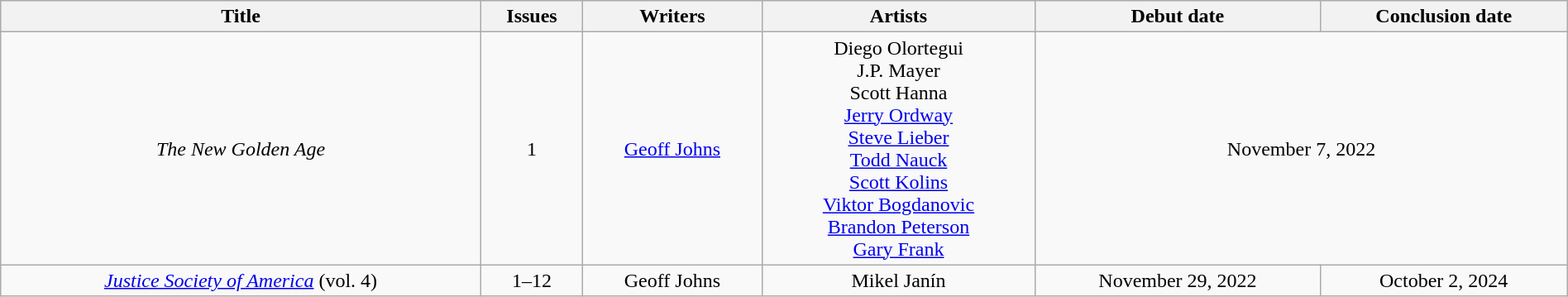<table class="wikitable" style="text-align:center; width:100%">
<tr>
<th scope="col">Title</th>
<th scope="col">Issues</th>
<th scope="col">Writers</th>
<th scope="col">Artists</th>
<th scope="col">Debut date</th>
<th scope="col">Conclusion date</th>
</tr>
<tr>
<td><em>The New Golden Age</em></td>
<td>1</td>
<td><a href='#'>Geoff Johns</a></td>
<td>Diego Olortegui<br>J.P. Mayer<br>Scott Hanna<br><a href='#'>Jerry Ordway</a><br><a href='#'>Steve Lieber</a><br><a href='#'>Todd Nauck</a><br><a href='#'>Scott Kolins</a><br><a href='#'>Viktor Bogdanovic</a><br><a href='#'>Brandon Peterson</a><br><a href='#'>Gary Frank</a></td>
<td colspan="2">November 7, 2022</td>
</tr>
<tr>
<td><em><a href='#'>Justice Society of America</a></em> (vol. 4)</td>
<td>1–12</td>
<td>Geoff Johns</td>
<td>Mikel Janín</td>
<td>November 29, 2022</td>
<td>October 2, 2024</td>
</tr>
</table>
